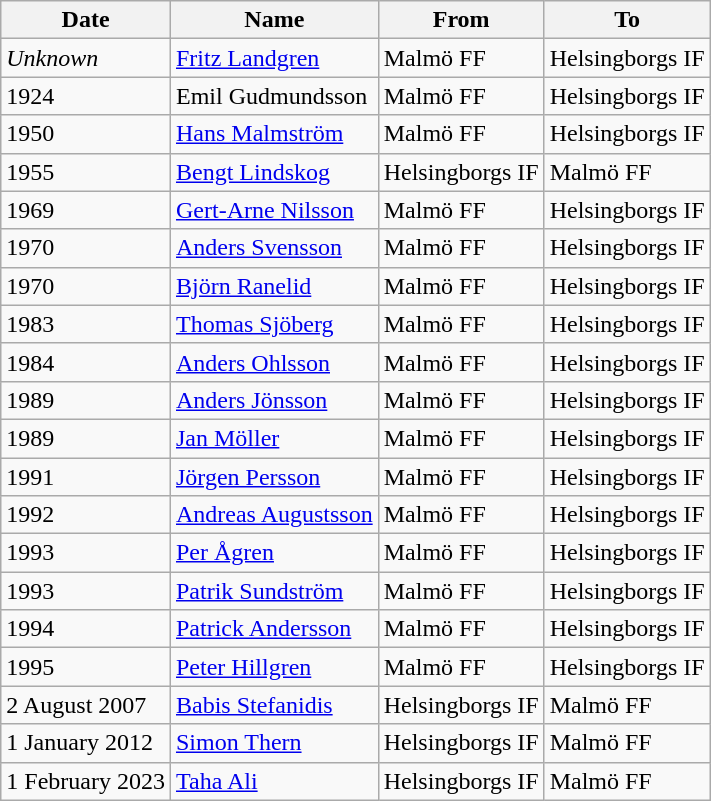<table class="wikitable">
<tr>
<th>Date</th>
<th>Name</th>
<th>From</th>
<th>To</th>
</tr>
<tr>
<td><em>Unknown</em></td>
<td><a href='#'>Fritz Landgren</a></td>
<td>Malmö FF</td>
<td>Helsingborgs IF</td>
</tr>
<tr>
<td>1924</td>
<td>Emil Gudmundsson</td>
<td>Malmö FF</td>
<td>Helsingborgs IF</td>
</tr>
<tr>
<td>1950</td>
<td><a href='#'>Hans Malmström</a></td>
<td>Malmö FF</td>
<td>Helsingborgs IF</td>
</tr>
<tr>
<td>1955</td>
<td><a href='#'>Bengt Lindskog</a></td>
<td>Helsingborgs IF</td>
<td>Malmö FF</td>
</tr>
<tr>
<td>1969</td>
<td><a href='#'>Gert-Arne Nilsson</a></td>
<td>Malmö FF</td>
<td>Helsingborgs IF</td>
</tr>
<tr>
<td>1970</td>
<td><a href='#'>Anders Svensson</a></td>
<td>Malmö FF</td>
<td>Helsingborgs IF</td>
</tr>
<tr>
<td>1970</td>
<td><a href='#'>Björn Ranelid</a></td>
<td>Malmö FF</td>
<td>Helsingborgs IF</td>
</tr>
<tr>
<td>1983</td>
<td><a href='#'>Thomas Sjöberg</a></td>
<td>Malmö FF</td>
<td>Helsingborgs IF</td>
</tr>
<tr>
<td>1984</td>
<td><a href='#'>Anders Ohlsson</a></td>
<td>Malmö FF</td>
<td>Helsingborgs IF</td>
</tr>
<tr>
<td>1989</td>
<td><a href='#'>Anders Jönsson</a></td>
<td>Malmö FF</td>
<td>Helsingborgs IF</td>
</tr>
<tr>
<td>1989</td>
<td><a href='#'>Jan Möller</a></td>
<td>Malmö FF</td>
<td>Helsingborgs IF</td>
</tr>
<tr>
<td>1991</td>
<td><a href='#'>Jörgen Persson</a></td>
<td>Malmö FF</td>
<td>Helsingborgs IF</td>
</tr>
<tr>
<td>1992</td>
<td><a href='#'>Andreas Augustsson</a></td>
<td>Malmö FF</td>
<td>Helsingborgs IF</td>
</tr>
<tr>
<td>1993</td>
<td><a href='#'>Per Ågren</a></td>
<td>Malmö FF</td>
<td>Helsingborgs IF</td>
</tr>
<tr>
<td>1993</td>
<td><a href='#'>Patrik Sundström</a></td>
<td>Malmö FF</td>
<td>Helsingborgs IF</td>
</tr>
<tr>
<td>1994</td>
<td><a href='#'>Patrick Andersson</a></td>
<td>Malmö FF</td>
<td>Helsingborgs IF</td>
</tr>
<tr>
<td>1995</td>
<td><a href='#'>Peter Hillgren</a></td>
<td>Malmö FF</td>
<td>Helsingborgs IF</td>
</tr>
<tr>
<td>2 August 2007</td>
<td><a href='#'>Babis Stefanidis</a></td>
<td>Helsingborgs IF</td>
<td>Malmö FF</td>
</tr>
<tr>
<td>1 January 2012</td>
<td><a href='#'>Simon Thern</a></td>
<td>Helsingborgs IF</td>
<td>Malmö FF</td>
</tr>
<tr>
<td>1 February 2023</td>
<td><a href='#'>Taha Ali</a></td>
<td>Helsingborgs IF</td>
<td>Malmö FF</td>
</tr>
</table>
